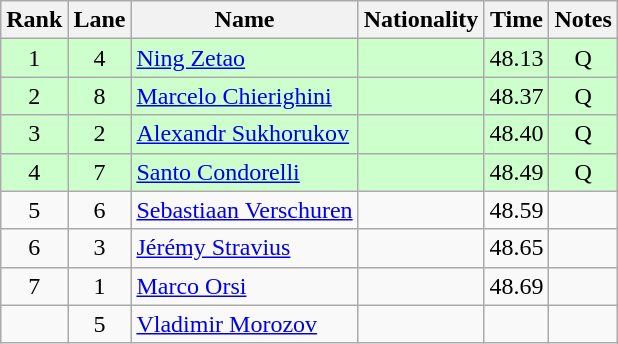<table class="wikitable sortable" style="text-align:center">
<tr>
<th>Rank</th>
<th>Lane</th>
<th>Name</th>
<th>Nationality</th>
<th>Time</th>
<th>Notes</th>
</tr>
<tr bgcolor=ccffcc>
<td>1</td>
<td>4</td>
<td align=left><a href='#'>Ning Zetao</a></td>
<td align=left></td>
<td>48.13</td>
<td>Q</td>
</tr>
<tr bgcolor=ccffcc>
<td>2</td>
<td>8</td>
<td align=left><a href='#'>Marcelo Chierighini</a></td>
<td align=left></td>
<td>48.37</td>
<td>Q</td>
</tr>
<tr bgcolor=ccffcc>
<td>3</td>
<td>2</td>
<td align=left><a href='#'>Alexandr Sukhorukov</a></td>
<td align=left></td>
<td>48.40</td>
<td>Q</td>
</tr>
<tr bgcolor=ccffcc>
<td>4</td>
<td>7</td>
<td align=left><a href='#'>Santo Condorelli</a></td>
<td align=left></td>
<td>48.49</td>
<td>Q</td>
</tr>
<tr>
<td>5</td>
<td>6</td>
<td align=left><a href='#'>Sebastiaan Verschuren</a></td>
<td align=left></td>
<td>48.59</td>
<td></td>
</tr>
<tr>
<td>6</td>
<td>3</td>
<td align=left><a href='#'>Jérémy Stravius</a></td>
<td align=left></td>
<td>48.65</td>
<td></td>
</tr>
<tr>
<td>7</td>
<td>1</td>
<td align=left><a href='#'>Marco Orsi</a></td>
<td align=left></td>
<td>48.69</td>
<td></td>
</tr>
<tr>
<td></td>
<td>5</td>
<td align=left><a href='#'>Vladimir Morozov</a></td>
<td align=left></td>
<td></td>
<td></td>
</tr>
</table>
